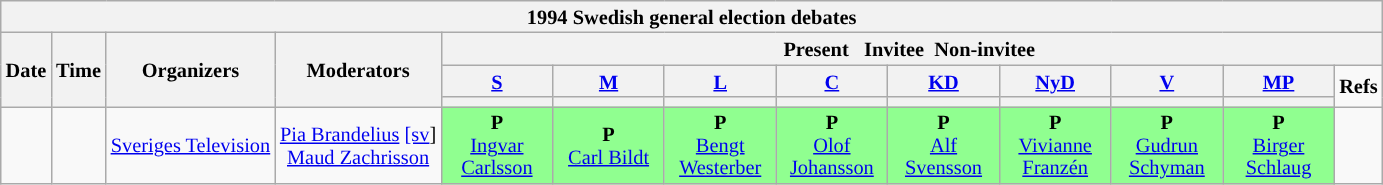<table class="wikitable" style="font-size:85%; line-height:15px; text-align:center;">
<tr>
<th colspan="13">1994 Swedish general election debates</th>
</tr>
<tr>
<th rowspan="3">Date</th>
<th rowspan="3">Time</th>
<th rowspan="3">Organizers</th>
<th rowspan="3">Moderators</th>
<th colspan="9"> Present    Invitee  Non-invitee </th>
</tr>
<tr>
<th scope="col" style="width:5em;"><a href='#'>S</a></th>
<th scope="col" style="width:5em;"><a href='#'>M</a></th>
<th scope="col" style="width:5em;"><a href='#'>L</a></th>
<th scope="col" style="width:5em;"><a href='#'>C</a></th>
<th scope="col" style="width:5em;"><a href='#'>KD</a></th>
<th scope="col" style="width:5em;"><a href='#'>NyD</a></th>
<th scope="col" style="width:5em;"><a href='#'>V</a></th>
<th scope="col" style="width:5em;"><a href='#'>MP</a></th>
<td rowspan="2"><strong>Refs</strong></td>
</tr>
<tr>
<th style="background:"></th>
<th style="background:"></th>
<th style="background:"></th>
<th style="background:"></th>
<th style="background:"></th>
<th style="background:"></th>
<th style="background:"></th>
<th style="background:"></th>
</tr>
<tr>
<td></td>
<td></td>
<td><a href='#'>Sveriges Television</a></td>
<td><a href='#'>Pia Brandelius</a> <a href='#'>[sv</a>]<br><a href='#'>Maud Zachrisson</a></td>
<td style="background:#90FF90"><strong>P</strong><br><a href='#'>Ingvar Carlsson</a></td>
<td style="background:#90FF90"><strong>P</strong><br><a href='#'>Carl Bildt</a></td>
<td style="background:#90FF90"><strong>P</strong><br><a href='#'>Bengt Westerber</a></td>
<td style="background:#90FF90"><strong>P</strong><br><a href='#'>Olof Johansson</a></td>
<td style="background:#90FF90"><strong>P</strong><br><a href='#'>Alf Svensson</a></td>
<td style="background:#90FF90"><strong>P</strong><br><a href='#'>Vivianne Franzén</a></td>
<td style="background:#90FF90"><strong>P</strong><br><a href='#'>Gudrun Schyman</a></td>
<td style="background:#90FF90"><strong>P</strong><br><a href='#'>Birger Schlaug</a></td>
<td></td>
</tr>
</table>
